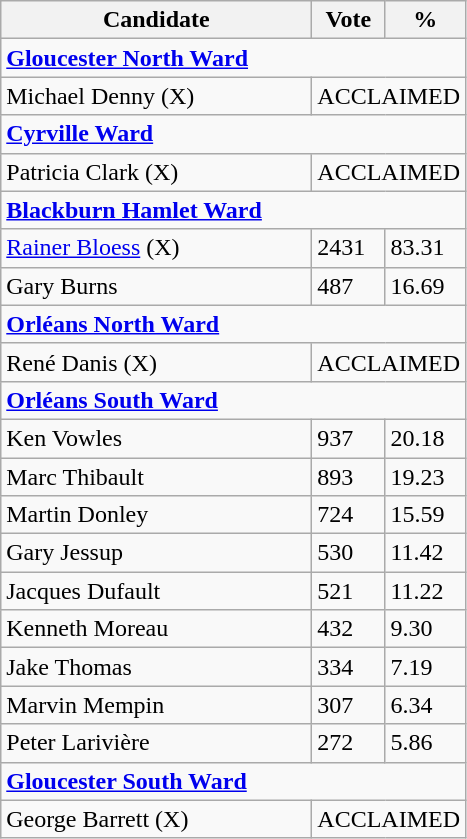<table class="wikitable">
<tr>
<th bgcolor="#DDDDFF" width="200px">Candidate</th>
<th bgcolor="#DDDDFF">Vote</th>
<th bgcolor="#DDDDFF">%</th>
</tr>
<tr>
<td colspan="4"><strong><a href='#'>Gloucester North Ward</a></strong></td>
</tr>
<tr>
<td>Michael Denny (X)</td>
<td colspan="2" align="center">ACCLAIMED</td>
</tr>
<tr>
<td colspan="4"><strong><a href='#'>Cyrville Ward</a></strong></td>
</tr>
<tr>
<td>Patricia Clark (X)</td>
<td colspan="2" align="center">ACCLAIMED</td>
</tr>
<tr>
<td colspan="4"><strong><a href='#'>Blackburn Hamlet Ward</a></strong></td>
</tr>
<tr>
<td><a href='#'>Rainer Bloess</a> (X)</td>
<td>2431</td>
<td>83.31</td>
</tr>
<tr>
<td>Gary Burns</td>
<td>487</td>
<td>16.69</td>
</tr>
<tr>
<td colspan="4"><strong><a href='#'>Orléans North Ward</a></strong></td>
</tr>
<tr>
<td>René Danis (X)</td>
<td colspan="2" align="center">ACCLAIMED</td>
</tr>
<tr>
<td colspan="4"><strong><a href='#'>Orléans South Ward</a></strong></td>
</tr>
<tr>
<td>Ken Vowles</td>
<td>937</td>
<td>20.18</td>
</tr>
<tr>
<td>Marc Thibault</td>
<td>893</td>
<td>19.23</td>
</tr>
<tr>
<td>Martin Donley</td>
<td>724</td>
<td>15.59</td>
</tr>
<tr>
<td>Gary Jessup</td>
<td>530</td>
<td>11.42</td>
</tr>
<tr>
<td>Jacques Dufault</td>
<td>521</td>
<td>11.22</td>
</tr>
<tr>
<td>Kenneth Moreau</td>
<td>432</td>
<td>9.30</td>
</tr>
<tr>
<td>Jake Thomas</td>
<td>334</td>
<td>7.19</td>
</tr>
<tr>
<td>Marvin Mempin</td>
<td>307</td>
<td>6.34</td>
</tr>
<tr>
<td>Peter Larivière</td>
<td>272</td>
<td>5.86</td>
</tr>
<tr>
<td colspan="4"><strong><a href='#'>Gloucester South Ward</a></strong></td>
</tr>
<tr>
<td>George Barrett (X)</td>
<td colspan="2" align="center">ACCLAIMED</td>
</tr>
</table>
